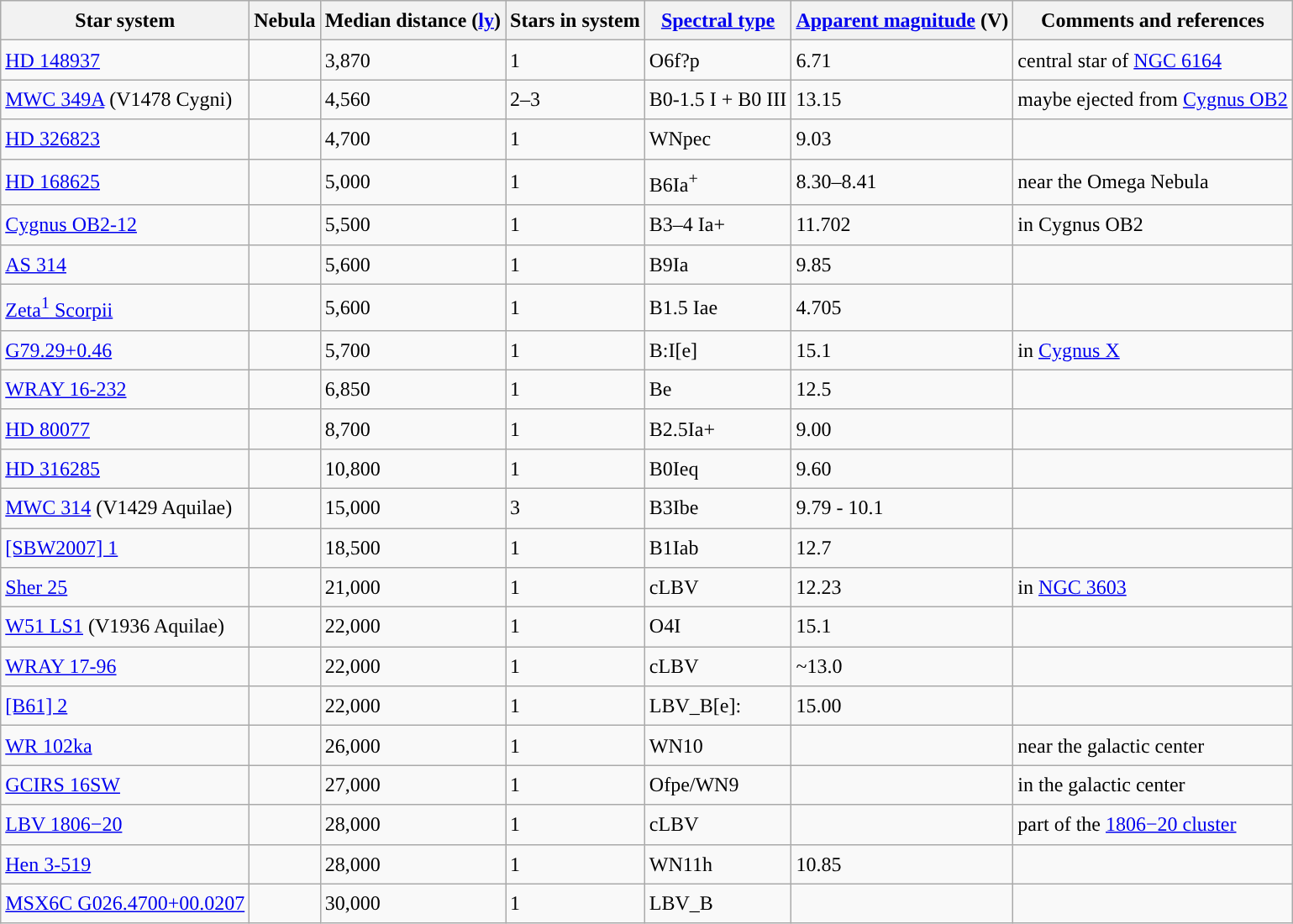<table class="wikitable sortable" style="font-size:1.00em; line-height:1.5em; position:relative;">
<tr>
<th scope="col">Star system</th>
<th>Nebula</th>
<th>Median distance (<a href='#'>ly</a>)</th>
<th scope="col">Stars in system</th>
<th scope="col"><a href='#'>Spectral type</a></th>
<th scope="col"><a href='#'>Apparent magnitude</a> (V)</th>
<th scope="col">Comments and references</th>
</tr>
<tr>
<td><a href='#'>HD 148937</a></td>
<td></td>
<td>3,870</td>
<td>1</td>
<td style="background: ">O6f?p</td>
<td>6.71</td>
<td> central star of <a href='#'>NGC 6164</a></td>
</tr>
<tr>
<td><a href='#'>MWC 349A</a> (V1478 Cygni)</td>
<td></td>
<td>4,560</td>
<td>2–3</td>
<td style="background: ">B0-1.5 I + B0 III</td>
<td>13.15</td>
<td> maybe ejected from <a href='#'>Cygnus OB2</a></td>
</tr>
<tr>
<td><a href='#'>HD 326823</a></td>
<td></td>
<td>4,700</td>
<td>1</td>
<td style="background: ">WNpec</td>
<td>9.03</td>
<td></td>
</tr>
<tr>
<td><a href='#'>HD 168625</a></td>
<td></td>
<td>5,000</td>
<td>1</td>
<td style="background: ">B6Ia<sup>+</sup></td>
<td>8.30–8.41</td>
<td> near the Omega Nebula</td>
</tr>
<tr>
<td><a href='#'>Cygnus OB2-12</a></td>
<td></td>
<td>5,500</td>
<td>1</td>
<td style="background: ">B3–4 Ia+</td>
<td>11.702</td>
<td> in Cygnus OB2</td>
</tr>
<tr>
<td><a href='#'>AS 314</a></td>
<td></td>
<td>5,600</td>
<td>1</td>
<td style="background: ">B9Ia</td>
<td>9.85</td>
<td></td>
</tr>
<tr>
<td><a href='#'>Zeta<sup>1</sup> Scorpii</a></td>
<td></td>
<td>5,600</td>
<td>1</td>
<td style="background: ">B1.5 Iae</td>
<td>4.705</td>
<td></td>
</tr>
<tr>
<td><a href='#'>G79.29+0.46</a></td>
<td></td>
<td>5,700</td>
<td>1</td>
<td style="background: ">B:I[e]</td>
<td>15.1</td>
<td> in <a href='#'>Cygnus X</a></td>
</tr>
<tr>
<td><a href='#'>WRAY 16-232</a></td>
<td></td>
<td>6,850</td>
<td>1</td>
<td style="background: ">Be</td>
<td>12.5</td>
<td></td>
</tr>
<tr>
<td><a href='#'>HD 80077</a></td>
<td></td>
<td>8,700</td>
<td>1</td>
<td style="background: ">B2.5Ia+</td>
<td>9.00</td>
<td></td>
</tr>
<tr>
<td><a href='#'>HD 316285</a></td>
<td></td>
<td>10,800</td>
<td>1</td>
<td style="background: ">B0Ieq</td>
<td>9.60</td>
<td></td>
</tr>
<tr>
<td><a href='#'>MWC 314</a> (V1429 Aquilae)</td>
<td></td>
<td>15,000</td>
<td>3</td>
<td style="background: ">B3Ibe</td>
<td>9.79 - 10.1</td>
<td></td>
</tr>
<tr>
<td><a href='#'>[SBW2007] 1</a></td>
<td></td>
<td>18,500</td>
<td>1</td>
<td style="background: ">B1Iab</td>
<td>12.7</td>
<td></td>
</tr>
<tr>
<td><a href='#'>Sher 25</a></td>
<td></td>
<td>21,000</td>
<td>1</td>
<td>cLBV</td>
<td>12.23</td>
<td> in <a href='#'>NGC 3603</a></td>
</tr>
<tr>
<td><a href='#'>W51 LS1</a> (V1936 Aquilae)</td>
<td></td>
<td>22,000</td>
<td>1</td>
<td style="background: ">O4I</td>
<td>15.1</td>
<td></td>
</tr>
<tr>
<td><a href='#'>WRAY 17-96</a></td>
<td></td>
<td>22,000</td>
<td>1</td>
<td>cLBV</td>
<td>~13.0</td>
<td></td>
</tr>
<tr>
<td><a href='#'>[B61] 2</a></td>
<td></td>
<td>22,000</td>
<td>1</td>
<td>LBV_B[e]:</td>
<td>15.00</td>
<td></td>
</tr>
<tr>
<td><a href='#'>WR 102ka</a></td>
<td></td>
<td>26,000</td>
<td>1</td>
<td style="background: ">WN10</td>
<td></td>
<td> near the galactic center</td>
</tr>
<tr>
<td><a href='#'>GCIRS 16SW</a></td>
<td></td>
<td>27,000</td>
<td>1</td>
<td style="background: ">Ofpe/WN9</td>
<td></td>
<td> in the galactic center</td>
</tr>
<tr>
<td><a href='#'>LBV 1806−20</a></td>
<td></td>
<td>28,000</td>
<td>1</td>
<td>cLBV</td>
<td></td>
<td> part of the <a href='#'>1806−20 cluster</a></td>
</tr>
<tr>
<td><a href='#'>Hen 3-519</a></td>
<td></td>
<td>28,000</td>
<td>1</td>
<td style="background: ">WN11h</td>
<td>10.85</td>
<td></td>
</tr>
<tr>
<td><a href='#'>MSX6C G026.4700+00.0207</a></td>
<td></td>
<td>30,000</td>
<td>1</td>
<td>LBV_B</td>
<td></td>
<td></td>
</tr>
</table>
